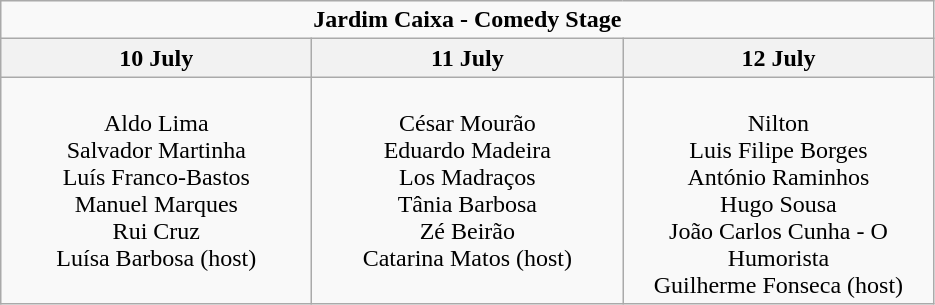<table class="wikitable">
<tr>
<td colspan="3" align="center"><strong>Jardim Caixa - Comedy Stage</strong></td>
</tr>
<tr>
<th>10 July</th>
<th>11 July</th>
<th>12 July</th>
</tr>
<tr>
<td valign="top" align="center" width="200"><br>Aldo Lima<br>Salvador Martinha<br>Luís Franco-Bastos<br>Manuel Marques<br>Rui Cruz<br>Luísa Barbosa (host)</td>
<td valign="top" align="center" width="200"><br>César Mourão<br>Eduardo Madeira<br>Los Madraços<br>Tânia Barbosa<br>Zé Beirão<br>Catarina Matos (host)</td>
<td valign="top" align="center" width="200"><br>Nilton<br>Luis Filipe Borges<br>António Raminhos<br>Hugo Sousa<br>João Carlos Cunha - O Humorista<br>Guilherme Fonseca (host)</td>
</tr>
</table>
